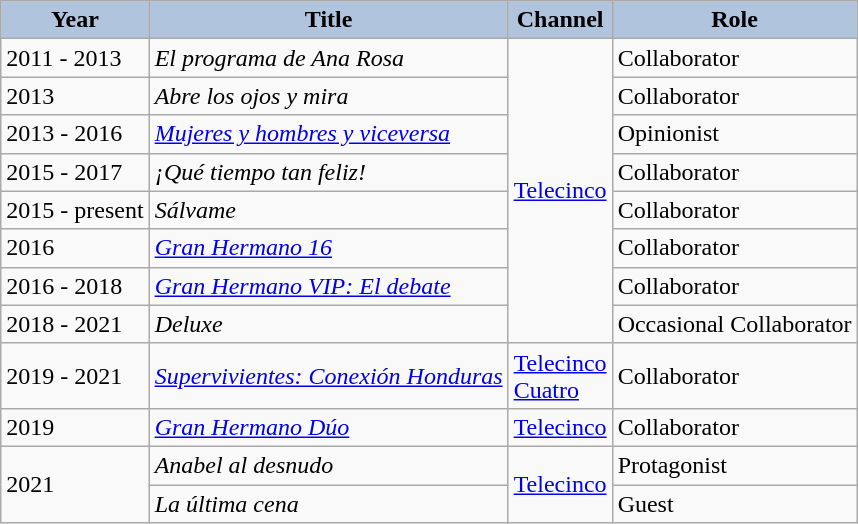<table class="wikitable">
<tr>
<th style="background: #B0C4DE;">Year</th>
<th style="background: #B0C4DE;">Title</th>
<th style="background: #B0C4DE;">Channel</th>
<th style="background: #B0C4DE;">Role</th>
</tr>
<tr>
<td>2011 - 2013</td>
<td><em>El programa de Ana Rosa</em></td>
<td rowspan="8"><a href='#'>Telecinco</a></td>
<td>Collaborator</td>
</tr>
<tr>
<td>2013</td>
<td><em>Abre los ojos y mira</em></td>
<td>Collaborator</td>
</tr>
<tr>
<td>2013 - 2016</td>
<td><em><a href='#'>Mujeres y hombres y viceversa</a></em></td>
<td>Opinionist</td>
</tr>
<tr>
<td>2015 - 2017</td>
<td><em>¡Qué tiempo tan feliz!</em></td>
<td>Collaborator</td>
</tr>
<tr>
<td>2015 - present</td>
<td><em>Sálvame</em></td>
<td>Collaborator</td>
</tr>
<tr>
<td>2016</td>
<td><em><a href='#'>Gran Hermano 16</a></em></td>
<td>Collaborator</td>
</tr>
<tr>
<td>2016 - 2018</td>
<td><em><a href='#'>Gran Hermano VIP: El debate</a></em></td>
<td>Collaborator</td>
</tr>
<tr>
<td>2018 - 2021</td>
<td><em>Deluxe</em></td>
<td>Occasional Collaborator</td>
</tr>
<tr>
<td>2019 - 2021</td>
<td><em><a href='#'>Supervivientes: Conexión Honduras</a></em></td>
<td><a href='#'>Telecinco</a><br><a href='#'>Cuatro</a></td>
<td>Collaborator</td>
</tr>
<tr>
<td>2019</td>
<td><em><a href='#'>Gran Hermano Dúo</a></em></td>
<td><a href='#'>Telecinco</a></td>
<td>Collaborator</td>
</tr>
<tr>
<td rowspan="2">2021</td>
<td><em>Anabel al desnudo</em></td>
<td rowspan="2"><a href='#'>Telecinco</a></td>
<td>Protagonist</td>
</tr>
<tr>
<td><em>La última cena</em></td>
<td>Guest</td>
</tr>
</table>
